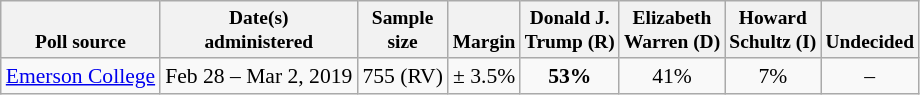<table class="wikitable" style="font-size:90%;text-align:center;">
<tr valign=bottom style="font-size:90%;">
<th>Poll source</th>
<th>Date(s)<br>administered</th>
<th>Sample<br>size</th>
<th>Margin<br></th>
<th>Donald J.<br>Trump (R)</th>
<th>Elizabeth<br>Warren (D)</th>
<th>Howard<br>Schultz (I)</th>
<th>Undecided</th>
</tr>
<tr>
<td style="text-align:left;"><a href='#'>Emerson College</a></td>
<td>Feb 28 – Mar 2, 2019</td>
<td>755 (RV)</td>
<td>± 3.5%</td>
<td><strong>53%</strong></td>
<td>41%</td>
<td>7%</td>
<td>–</td>
</tr>
</table>
